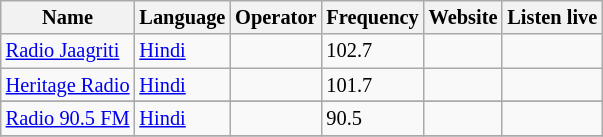<table class="wikitable" style="font-size:85%;">
<tr>
<th>Name</th>
<th>Language</th>
<th>Operator</th>
<th>Frequency</th>
<th>Website</th>
<th>Listen live</th>
</tr>
<tr>
<td><a href='#'>Radio Jaagriti</a></td>
<td><a href='#'>Hindi</a></td>
<td></td>
<td>102.7</td>
<td></td>
<td></td>
</tr>
<tr>
<td><a href='#'>Heritage Radio</a></td>
<td><a href='#'>Hindi</a></td>
<td></td>
<td>101.7</td>
<td></td>
<td></td>
</tr>
<tr>
</tr>
<tr>
<td><a href='#'>Radio 90.5 FM</a></td>
<td><a href='#'>Hindi</a></td>
<td></td>
<td>90.5</td>
<td></td>
<td></td>
</tr>
<tr>
</tr>
</table>
